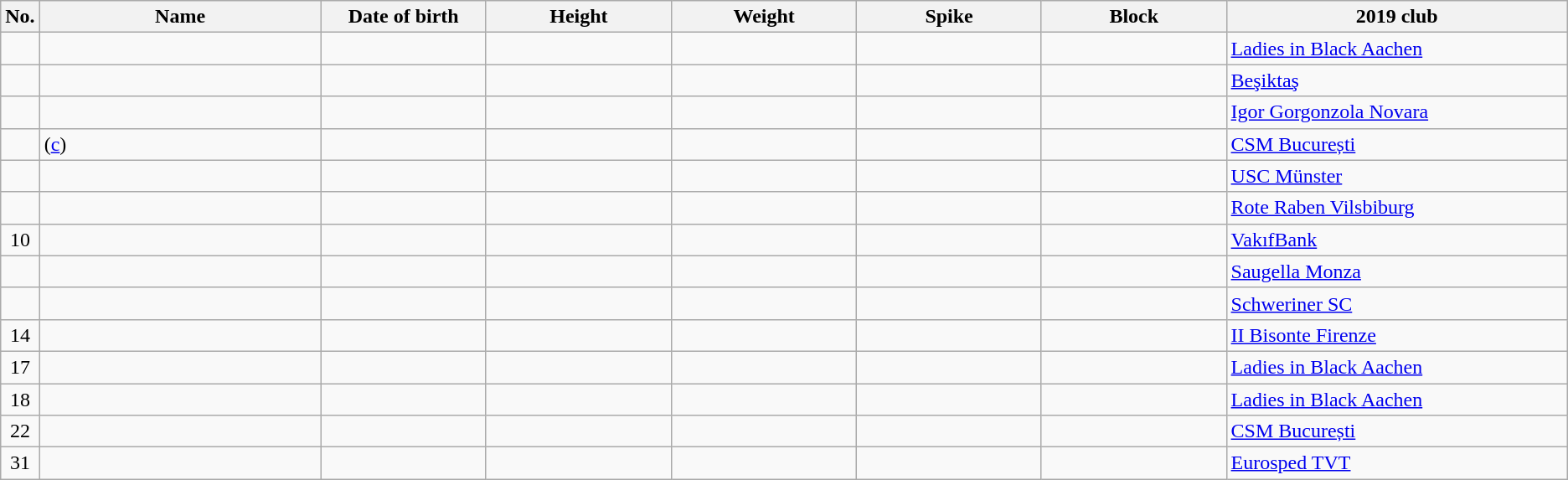<table class="wikitable sortable" style="font-size:100%; text-align:center;">
<tr>
<th>No.</th>
<th style="width:14em">Name</th>
<th style="width:8em">Date of birth</th>
<th style="width:9em">Height</th>
<th style="width:9em">Weight</th>
<th style="width:9em">Spike</th>
<th style="width:9em">Block</th>
<th style="width:17em">2019 club</th>
</tr>
<tr>
<td></td>
<td align=left></td>
<td align=right></td>
<td></td>
<td></td>
<td></td>
<td></td>
<td align=left> <a href='#'>Ladies in Black Aachen</a></td>
</tr>
<tr>
<td></td>
<td align=left></td>
<td align=right></td>
<td></td>
<td></td>
<td></td>
<td></td>
<td align=left> <a href='#'>Beşiktaş</a></td>
</tr>
<tr>
<td></td>
<td align=left></td>
<td align=right></td>
<td></td>
<td></td>
<td></td>
<td></td>
<td align=left> <a href='#'>Igor Gorgonzola Novara</a></td>
</tr>
<tr>
<td></td>
<td align=left> (<a href='#'>c</a>)</td>
<td align=right></td>
<td></td>
<td></td>
<td></td>
<td></td>
<td align=left> <a href='#'>CSM București</a></td>
</tr>
<tr>
<td></td>
<td align=left></td>
<td align=right></td>
<td></td>
<td></td>
<td></td>
<td></td>
<td align=left> <a href='#'>USC Münster</a></td>
</tr>
<tr>
<td></td>
<td align=left></td>
<td align=right></td>
<td></td>
<td></td>
<td></td>
<td></td>
<td align=left> <a href='#'>Rote Raben Vilsbiburg</a></td>
</tr>
<tr>
<td>10</td>
<td align=left></td>
<td align=right></td>
<td></td>
<td></td>
<td></td>
<td></td>
<td align=left> <a href='#'>VakıfBank</a></td>
</tr>
<tr>
<td></td>
<td align=left></td>
<td align=right></td>
<td></td>
<td></td>
<td></td>
<td></td>
<td align=left> <a href='#'>Saugella Monza</a></td>
</tr>
<tr>
<td></td>
<td align=left></td>
<td align=right></td>
<td></td>
<td></td>
<td></td>
<td></td>
<td align=left> <a href='#'>Schweriner SC</a></td>
</tr>
<tr>
<td>14</td>
<td align=left></td>
<td align=right></td>
<td></td>
<td></td>
<td></td>
<td></td>
<td align=left> <a href='#'>II Bisonte Firenze</a></td>
</tr>
<tr>
<td>17</td>
<td align=left></td>
<td align=right></td>
<td></td>
<td></td>
<td></td>
<td></td>
<td align=left> <a href='#'>Ladies in Black Aachen</a></td>
</tr>
<tr>
<td>18</td>
<td align=left></td>
<td align=right></td>
<td></td>
<td></td>
<td></td>
<td></td>
<td align=left> <a href='#'>Ladies in Black Aachen</a></td>
</tr>
<tr>
<td>22</td>
<td align=left></td>
<td align=right></td>
<td></td>
<td></td>
<td></td>
<td></td>
<td align=left> <a href='#'>CSM București</a></td>
</tr>
<tr>
<td>31</td>
<td align=left></td>
<td align=right></td>
<td></td>
<td></td>
<td></td>
<td></td>
<td align=left> <a href='#'>Eurosped TVT</a></td>
</tr>
</table>
